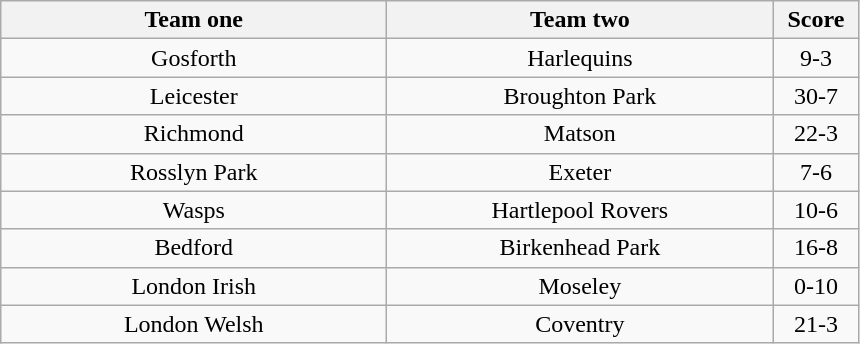<table class="wikitable" style="text-align: center">
<tr>
<th width=250>Team one</th>
<th width=250>Team two</th>
<th width=50>Score</th>
</tr>
<tr>
<td>Gosforth</td>
<td>Harlequins</td>
<td>9-3</td>
</tr>
<tr>
<td>Leicester</td>
<td>Broughton Park</td>
<td>30-7</td>
</tr>
<tr>
<td>Richmond</td>
<td>Matson</td>
<td>22-3</td>
</tr>
<tr>
<td>Rosslyn Park</td>
<td>Exeter</td>
<td>7-6</td>
</tr>
<tr>
<td>Wasps</td>
<td>Hartlepool Rovers</td>
<td>10-6</td>
</tr>
<tr>
<td>Bedford</td>
<td>Birkenhead Park</td>
<td>16-8</td>
</tr>
<tr>
<td>London Irish</td>
<td>Moseley</td>
<td>0-10</td>
</tr>
<tr>
<td>London Welsh</td>
<td>Coventry</td>
<td>21-3</td>
</tr>
</table>
